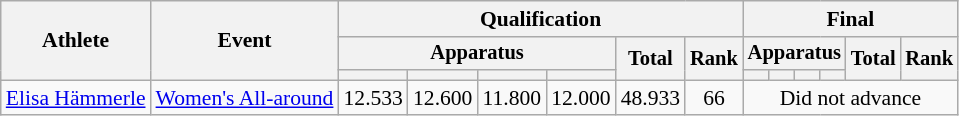<table class="wikitable" style="font-size:90%">
<tr>
<th rowspan=3>Athlete</th>
<th rowspan=3>Event</th>
<th colspan=6>Qualification</th>
<th colspan=6>Final</th>
</tr>
<tr style="font-size:95%">
<th colspan=4>Apparatus</th>
<th rowspan=2>Total</th>
<th rowspan=2>Rank</th>
<th colspan=4>Apparatus</th>
<th rowspan=2>Total</th>
<th rowspan=2>Rank</th>
</tr>
<tr style="font-size:95%">
<th></th>
<th></th>
<th></th>
<th></th>
<th></th>
<th></th>
<th></th>
<th></th>
</tr>
<tr align=center>
<td align=left><a href='#'>Elisa Hämmerle</a></td>
<td align=left><a href='#'>Women's All-around</a></td>
<td>12.533</td>
<td>12.600</td>
<td>11.800</td>
<td>12.000</td>
<td>48.933</td>
<td>66</td>
<td colspan=6>Did not advance</td>
</tr>
</table>
